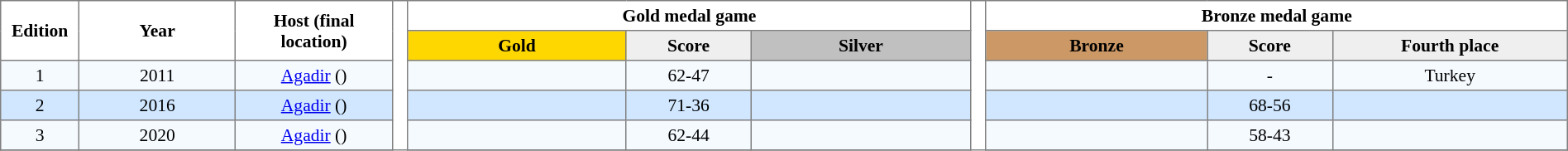<table width="100%" cellspacing="0" cellpadding="3" border="1" style="border-collapse:collapse; font-size:90%; text-align:center">
<tr>
<th rowspan="2" width="5%">Edition</th>
<th rowspan="2" width="10%">Year</th>
<th rowspan="2" width="10%">Host (final location)</th>
<th rowspan="36" bgcolor="ffffff" width="1%"></th>
<th colspan="3">Gold medal game</th>
<th rowspan="36" bgcolor="ffffff" width="1%"></th>
<th colspan="3">Bronze medal game</th>
</tr>
<tr bgcolor="#EFEFEF">
<td width="200" bgcolor="gold"><strong>Gold</strong></td>
<th width="8%">Score</th>
<td width="200" bgcolor="silver"><strong>Silver</strong></td>
<td width="200" bgcolor="CC9966"><strong>Bronze</strong></td>
<th width="8%">Score</th>
<th width="15%">Fourth place</th>
</tr>
<tr bgcolor="#F5FAFF">
<td>1</td>
<td>2011</td>
<td><a href='#'>Agadir</a>             ()</td>
<td></td>
<td>62-47</td>
<td></td>
<td></td>
<td>-</td>
<td>Turkey</td>
</tr>
<tr bgcolor="#D0E7FF">
<td>2</td>
<td>2016</td>
<td><a href='#'>Agadir</a>             ()</td>
<td> </td>
<td>71-36</td>
<td></td>
<td></td>
<td>68-56</td>
<td></td>
</tr>
<tr bgcolor="#F5FAFF">
<td>3</td>
<td>2020</td>
<td><a href='#'>Agadir</a>             ()</td>
<td></td>
<td>62-44</td>
<td></td>
<td></td>
<td>58-43</td>
<td></td>
</tr>
<tr>
</tr>
</table>
